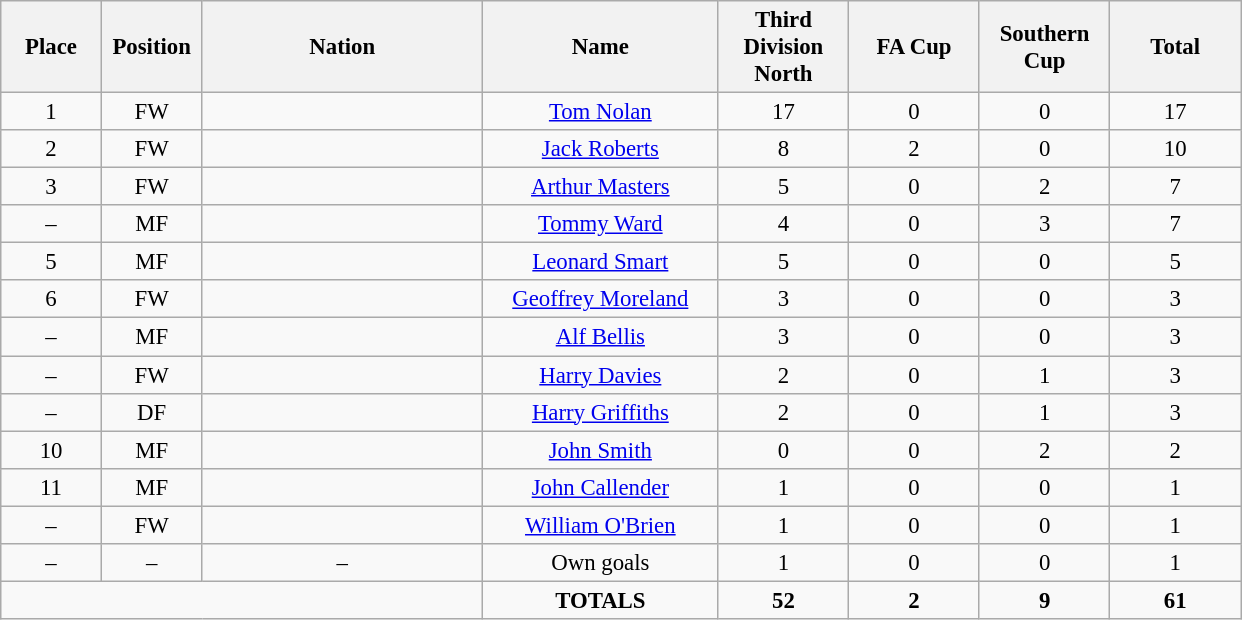<table class="wikitable" style="font-size: 95%; text-align: center;">
<tr>
<th width=60>Place</th>
<th width=60>Position</th>
<th width=180>Nation</th>
<th width=150>Name</th>
<th width=80>Third Division North</th>
<th width=80>FA Cup</th>
<th width=80>Southern Cup</th>
<th width=80>Total</th>
</tr>
<tr>
<td>1</td>
<td>FW</td>
<td></td>
<td><a href='#'>Tom Nolan</a></td>
<td>17</td>
<td>0</td>
<td>0</td>
<td>17</td>
</tr>
<tr>
<td>2</td>
<td>FW</td>
<td></td>
<td><a href='#'>Jack Roberts</a></td>
<td>8</td>
<td>2</td>
<td>0</td>
<td>10</td>
</tr>
<tr>
<td>3</td>
<td>FW</td>
<td></td>
<td><a href='#'>Arthur Masters</a></td>
<td>5</td>
<td>0</td>
<td>2</td>
<td>7</td>
</tr>
<tr>
<td>–</td>
<td>MF</td>
<td></td>
<td><a href='#'>Tommy Ward</a></td>
<td>4</td>
<td>0</td>
<td>3</td>
<td>7</td>
</tr>
<tr>
<td>5</td>
<td>MF</td>
<td></td>
<td><a href='#'>Leonard Smart</a></td>
<td>5</td>
<td>0</td>
<td>0</td>
<td>5</td>
</tr>
<tr>
<td>6</td>
<td>FW</td>
<td></td>
<td><a href='#'>Geoffrey Moreland</a></td>
<td>3</td>
<td>0</td>
<td>0</td>
<td>3</td>
</tr>
<tr>
<td>–</td>
<td>MF</td>
<td></td>
<td><a href='#'>Alf Bellis</a></td>
<td>3</td>
<td>0</td>
<td>0</td>
<td>3</td>
</tr>
<tr>
<td>–</td>
<td>FW</td>
<td></td>
<td><a href='#'>Harry Davies</a></td>
<td>2</td>
<td>0</td>
<td>1</td>
<td>3</td>
</tr>
<tr>
<td>–</td>
<td>DF</td>
<td></td>
<td><a href='#'>Harry Griffiths</a></td>
<td>2</td>
<td>0</td>
<td>1</td>
<td>3</td>
</tr>
<tr>
<td>10</td>
<td>MF</td>
<td></td>
<td><a href='#'>John Smith</a></td>
<td>0</td>
<td>0</td>
<td>2</td>
<td>2</td>
</tr>
<tr>
<td>11</td>
<td>MF</td>
<td></td>
<td><a href='#'>John Callender</a></td>
<td>1</td>
<td>0</td>
<td>0</td>
<td>1</td>
</tr>
<tr>
<td>–</td>
<td>FW</td>
<td></td>
<td><a href='#'>William O'Brien</a></td>
<td>1</td>
<td>0</td>
<td>0</td>
<td>1</td>
</tr>
<tr>
<td>–</td>
<td>–</td>
<td>–</td>
<td>Own goals</td>
<td>1</td>
<td>0</td>
<td>0</td>
<td>1</td>
</tr>
<tr>
<td colspan="3"></td>
<td><strong>TOTALS</strong></td>
<td><strong>52</strong></td>
<td><strong>2</strong></td>
<td><strong>9</strong></td>
<td><strong>61</strong></td>
</tr>
</table>
